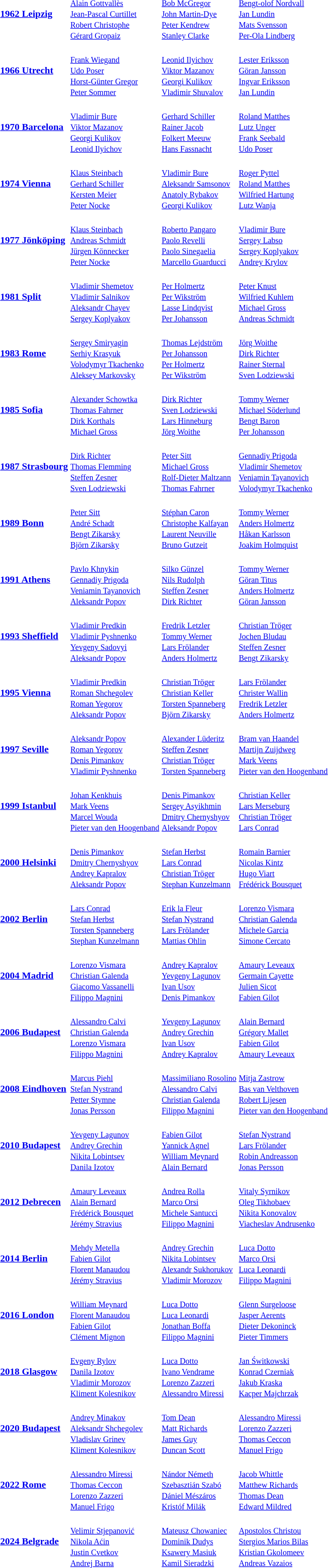<table>
<tr>
<th style="text-align:left;"><a href='#'>1962 Leipzig</a></th>
<td><small><br><a href='#'>Alain Gottvallès</a><br><a href='#'>Jean-Pascal Curtillet</a><br><a href='#'>Robert Christophe</a><br><a href='#'>Gérard Gropaiz</a></small></td>
<td><small><br><a href='#'>Bob McGregor</a><br><a href='#'>John Martin-Dye</a><br><a href='#'>Peter Kendrew</a><br><a href='#'>Stanley Clarke</a></small></td>
<td><small><br><a href='#'>Bengt-olof Nordvall</a><br><a href='#'>Jan Lundin</a><br><a href='#'>Mats Svensson</a><br><a href='#'>Per-Ola Lindberg</a></small></td>
</tr>
<tr>
<th style="text-align:left;"><a href='#'>1966 Utrecht</a></th>
<td><small><br><a href='#'>Frank Wiegand</a><br><a href='#'>Udo Poser</a><br><a href='#'>Horst-Günter Gregor</a><br><a href='#'>Peter Sommer</a></small></td>
<td><small><br><a href='#'>Leonid Ilyichov</a><br><a href='#'>Viktor Mazanov</a><br><a href='#'>Georgi Kulikov</a><br><a href='#'>Vladimir Shuvalov</a></small></td>
<td><small><br><a href='#'>Lester Eriksson</a><br><a href='#'>Göran Jansson</a><br><a href='#'>Ingvar Eriksson</a><br><a href='#'>Jan Lundin</a></small></td>
</tr>
<tr>
<th style="text-align:left;"><a href='#'>1970 Barcelona</a></th>
<td><small><br><a href='#'>Vladimir Bure</a><br><a href='#'>Viktor Mazanov</a><br><a href='#'>Georgi Kulikov</a><br><a href='#'>Leonid Ilyichov</a></small></td>
<td><small><br><a href='#'>Gerhard Schiller</a><br><a href='#'>Rainer Jacob</a><br><a href='#'>Folkert Meeuw</a><br><a href='#'>Hans Fassnacht</a></small></td>
<td><small><br><a href='#'>Roland Matthes</a><br><a href='#'>Lutz Unger</a><br><a href='#'>Frank Seebald</a><br><a href='#'>Udo Poser</a></small></td>
</tr>
<tr>
<th style="text-align:left;"><a href='#'>1974 Vienna</a></th>
<td><small><br><a href='#'>Klaus Steinbach</a><br><a href='#'>Gerhard Schiller</a><br><a href='#'>Kersten Meier</a> <br><a href='#'>Peter Nocke</a></small></td>
<td><small><br><a href='#'>Vladimir Bure</a><br><a href='#'>Aleksandr Samsonov</a><br><a href='#'>Anatoly Rybakov</a><br><a href='#'>Georgi Kulikov</a></small></td>
<td><small><br><a href='#'>Roger Pyttel</a><br><a href='#'>Roland Matthes</a><br><a href='#'>Wilfried Hartung</a><br><a href='#'>Lutz Wanja</a></small></td>
</tr>
<tr>
<th style="text-align:left;"><a href='#'>1977 Jönköping</a></th>
<td><small><br><a href='#'>Klaus Steinbach</a><br><a href='#'>Andreas Schmidt</a><br><a href='#'>Jürgen Könnecker</a><br><a href='#'>Peter Nocke</a></small></td>
<td><small><br><a href='#'>Roberto Pangaro</a><br><a href='#'>Paolo Revelli</a><br><a href='#'>Paolo Sinegaelia</a><br><a href='#'>Marcello Guarducci</a></small></td>
<td><small><br><a href='#'>Vladimir Bure</a><br> <a href='#'>Sergey Labso</a><br><a href='#'>Sergey Koplyakov</a><br><a href='#'>Andrey Krylov</a></small></td>
</tr>
<tr>
<th style="text-align:left;"><a href='#'>1981 Split</a></th>
<td><small><br><a href='#'>Vladimir Shemetov</a><br><a href='#'>Vladimir Salnikov</a><br><a href='#'>Aleksandr Chayev</a><br><a href='#'>Sergey Koplyakov</a></small></td>
<td><small><br><a href='#'>Per Holmertz</a><br><a href='#'>Per Wikström</a><br><a href='#'>Lasse Lindqvist</a><br><a href='#'>Per Johansson</a></small></td>
<td><small><br><a href='#'>Peter Knust</a><br><a href='#'>Wilfried Kuhlem</a><br><a href='#'>Michael Gross</a><br><a href='#'>Andreas Schmidt</a></small></td>
</tr>
<tr>
<th style="text-align:left;"><a href='#'>1983 Rome</a></th>
<td><small><br><a href='#'>Sergey Smiryagin</a><br><a href='#'>Serhiy Krasyuk</a><br><a href='#'>Volodymyr Tkachenko</a><br><a href='#'>Aleksey Markovsky</a></small></td>
<td><small><br><a href='#'>Thomas Lejdström</a><br><a href='#'>Per Johansson</a><br><a href='#'>Per Holmertz</a><br><a href='#'>Per Wikström</a></small></td>
<td><small><br><a href='#'>Jörg Woithe</a><br><a href='#'>Dirk Richter</a><br><a href='#'>Rainer Sternal</a><br><a href='#'>Sven Lodziewski</a></small></td>
</tr>
<tr>
<th style="text-align:left;"><a href='#'>1985 Sofia</a></th>
<td><small><br><a href='#'>Alexander Schowtka</a><br><a href='#'>Thomas Fahrner</a><br><a href='#'>Dirk Korthals</a><br><a href='#'>Michael Gross</a></small></td>
<td><small><br><a href='#'>Dirk Richter</a><br><a href='#'>Sven Lodziewski</a><br><a href='#'>Lars Hinneburg</a><br><a href='#'>Jörg Woithe</a></small></td>
<td><small><br><a href='#'>Tommy Werner</a><br><a href='#'>Michael Söderlund</a><br><a href='#'>Bengt Baron</a><br><a href='#'>Per Johansson</a></small></td>
</tr>
<tr>
<th style="text-align:left;"><a href='#'>1987 Strasbourg</a></th>
<td><small><br><a href='#'>Dirk Richter</a><br><a href='#'>Thomas Flemming</a><br><a href='#'>Steffen Zesner</a><br><a href='#'>Sven Lodziewski</a></small></td>
<td><small><br><a href='#'>Peter Sitt</a><br><a href='#'>Michael Gross</a><br><a href='#'>Rolf-Dieter Maltzann</a><br><a href='#'>Thomas Fahrner</a></small></td>
<td><small><br><a href='#'>Gennadiy Prigoda</a><br><a href='#'>Vladimir Shemetov</a><br><a href='#'>Veniamin Tayanovich</a><br><a href='#'>Volodymyr Tkachenko</a></small></td>
</tr>
<tr>
<th style="text-align:left;"><a href='#'>1989 Bonn</a></th>
<td><small><br><a href='#'>Peter Sitt</a><br><a href='#'>André Schadt</a><br><a href='#'>Bengt Zikarsky</a><br><a href='#'>Björn Zikarsky</a></small></td>
<td><small><br><a href='#'>Stéphan Caron</a><br><a href='#'>Christophe Kalfayan</a><br><a href='#'>Laurent Neuville</a><br><a href='#'>Bruno Gutzeit</a></small></td>
<td><small><br><a href='#'>Tommy Werner</a><br><a href='#'>Anders Holmertz</a><br><a href='#'>Håkan Karlsson</a><br><a href='#'>Joakim Holmquist</a></small></td>
</tr>
<tr>
<th style="text-align:left;"><a href='#'>1991 Athens</a></th>
<td><small><br><a href='#'>Pavlo Khnykin</a><br><a href='#'>Gennadiy Prigoda</a><br><a href='#'>Veniamin Tayanovich</a><br><a href='#'>Aleksandr Popov</a></small></td>
<td><small><br><a href='#'>Silko Günzel</a><br><a href='#'>Nils Rudolph</a><br><a href='#'>Steffen Zesner</a><br><a href='#'>Dirk Richter</a></small></td>
<td><small><br><a href='#'>Tommy Werner</a><br><a href='#'>Göran Titus</a><br><a href='#'>Anders Holmertz</a><br><a href='#'>Göran Jansson</a></small></td>
</tr>
<tr>
<th style="text-align:left;"><a href='#'>1993 Sheffield</a></th>
<td><small><br><a href='#'>Vladimir Predkin</a><br><a href='#'>Vladimir Pyshnenko</a><br><a href='#'>Yevgeny Sadovyi</a><br><a href='#'>Aleksandr Popov</a></small></td>
<td><small><br><a href='#'>Fredrik Letzler</a><br><a href='#'>Tommy Werner</a><br><a href='#'>Lars Frölander</a><br><a href='#'>Anders Holmertz</a></small></td>
<td><small><br><a href='#'>Christian Tröger</a><br><a href='#'>Jochen Bludau</a><br><a href='#'>Steffen Zesner</a><br><a href='#'>Bengt Zikarsky</a></small></td>
</tr>
<tr>
<th style="text-align:left;"><a href='#'>1995 Vienna</a></th>
<td><small><br><a href='#'>Vladimir Predkin</a><br><a href='#'>Roman Shchegolev</a><br><a href='#'>Roman Yegorov</a><br><a href='#'>Aleksandr Popov</a></small></td>
<td><small><br><a href='#'>Christian Tröger</a><br><a href='#'>Christian Keller</a><br><a href='#'>Torsten Spanneberg</a><br><a href='#'>Björn Zikarsky</a></small></td>
<td><small><br><a href='#'>Lars Frölander</a><br><a href='#'>Christer Wallin</a><br><a href='#'>Fredrik Letzler</a><br><a href='#'>Anders Holmertz</a></small></td>
</tr>
<tr>
<th style="text-align:left;"><a href='#'>1997 Seville</a></th>
<td><small><br><a href='#'>Aleksandr Popov</a><br><a href='#'>Roman Yegorov</a><br><a href='#'>Denis Pimankov</a><br><a href='#'>Vladimir Pyshnenko</a></small></td>
<td><small><br><a href='#'>Alexander Lüderitz</a><br><a href='#'>Steffen Zesner</a><br><a href='#'>Christian Tröger</a><br><a href='#'>Torsten Spanneberg</a></small></td>
<td><small><br><a href='#'>Bram van Haandel</a><br><a href='#'>Martijn Zuijdweg</a><br><a href='#'>Mark Veens</a><br><a href='#'>Pieter van den Hoogenband</a></small></td>
</tr>
<tr>
<th style="text-align:left;"><a href='#'>1999 Istanbul</a></th>
<td><small><br><a href='#'>Johan Kenkhuis</a><br><a href='#'>Mark Veens</a><br><a href='#'>Marcel Wouda</a><br><a href='#'>Pieter van den Hoogenband</a></small></td>
<td><small><br><a href='#'>Denis Pimankov</a><br><a href='#'>Sergey Asyikhmin</a><br><a href='#'>Dmitry Chernyshyov</a><br><a href='#'>Aleksandr Popov</a></small></td>
<td><small><br><a href='#'>Christian Keller</a><br><a href='#'>Lars Merseburg</a><br><a href='#'>Christian Tröger</a><br><a href='#'>Lars Conrad</a></small></td>
</tr>
<tr>
<th style="text-align:left;"><a href='#'>2000 Helsinki</a></th>
<td><small><br><a href='#'>Denis Pimankov</a><br><a href='#'>Dmitry Chernyshyov</a><br><a href='#'>Andrey Kapralov</a><br><a href='#'>Aleksandr Popov</a></small></td>
<td><small><br><a href='#'>Stefan Herbst</a><br><a href='#'>Lars Conrad</a><br><a href='#'>Christian Tröger</a><br><a href='#'>Stephan Kunzelmann</a></small></td>
<td><small><br><a href='#'>Romain Barnier</a><br><a href='#'>Nicolas Kintz</a><br><a href='#'>Hugo Viart</a><br><a href='#'>Frédérick Bousquet</a></small></td>
</tr>
<tr>
<th style="text-align:left;"><a href='#'>2002 Berlin</a></th>
<td><small><br><a href='#'>Lars Conrad</a><br><a href='#'>Stefan Herbst</a><br><a href='#'>Torsten Spanneberg</a><br><a href='#'>Stephan Kunzelmann</a></small></td>
<td><small><br><a href='#'>Erik la Fleur</a><br><a href='#'>Stefan Nystrand</a><br><a href='#'>Lars Frölander</a><br><a href='#'>Mattias Ohlin</a></small></td>
<td><small><br><a href='#'>Lorenzo Vismara</a><br><a href='#'>Christian Galenda</a><br><a href='#'>Michele Garcia</a><br><a href='#'>Simone Cercato</a></small></td>
</tr>
<tr>
<th style="text-align:left;"><a href='#'>2004 Madrid</a></th>
<td><small><br><a href='#'>Lorenzo Vismara</a><br><a href='#'>Christian Galenda</a><br><a href='#'>Giacomo Vassanelli</a><br><a href='#'>Filippo Magnini</a></small></td>
<td><small><br><a href='#'>Andrey Kapralov</a><br><a href='#'>Yevgeny Lagunov</a><br><a href='#'>Ivan Usov</a><br><a href='#'>Denis Pimankov</a></small></td>
<td><small><br><a href='#'>Amaury Leveaux</a><br><a href='#'>Germain Cayette</a><br><a href='#'>Julien Sicot</a><br><a href='#'>Fabien Gilot</a></small></td>
</tr>
<tr>
<th style="text-align:left;"><a href='#'>2006 Budapest</a></th>
<td><small><br><a href='#'>Alessandro Calvi</a><br><a href='#'>Christian Galenda</a><br><a href='#'>Lorenzo Vismara</a><br><a href='#'>Filippo Magnini</a></small></td>
<td><small><br><a href='#'>Yevgeny Lagunov</a><br><a href='#'>Andrey Grechin</a><br><a href='#'>Ivan Usov</a><br><a href='#'>Andrey Kapralov</a></small></td>
<td><small><br><a href='#'>Alain Bernard</a><br><a href='#'>Grégory Mallet</a><br><a href='#'>Fabien Gilot</a><br><a href='#'>Amaury Leveaux</a></small></td>
</tr>
<tr>
<th style="text-align:left;"><a href='#'>2008 Eindhoven</a></th>
<td><small><br><a href='#'>Marcus Piehl</a><br><a href='#'>Stefan Nystrand</a><br><a href='#'>Petter Stymne</a><br><a href='#'>Jonas Persson</a></small></td>
<td><small><br><a href='#'>Massimiliano Rosolino</a><br><a href='#'>Alessandro Calvi</a><br><a href='#'>Christian Galenda</a><br><a href='#'>Filippo Magnini</a></small></td>
<td><small><br><a href='#'>Mitja Zastrow</a><br><a href='#'>Bas van Velthoven</a><br><a href='#'>Robert Lijesen</a><br><a href='#'>Pieter van den Hoogenband</a></small></td>
</tr>
<tr>
<th style="text-align:left;"><a href='#'>2010 Budapest</a></th>
<td><small><br><a href='#'>Yevgeny Lagunov</a><br><a href='#'>Andrey Grechin</a><br><a href='#'>Nikita Lobintsev</a><br><a href='#'>Danila Izotov</a></small></td>
<td><small><br><a href='#'>Fabien Gilot</a><br><a href='#'>Yannick Agnel</a><br><a href='#'>William Meynard</a><br><a href='#'>Alain Bernard</a></small></td>
<td><small><br><a href='#'>Stefan Nystrand</a><br><a href='#'>Lars Frölander</a><br><a href='#'>Robin Andreasson</a><br><a href='#'>Jonas Persson</a></small></td>
</tr>
<tr>
<th style="text-align:left;"><a href='#'>2012 Debrecen</a></th>
<td><small><br><a href='#'>Amaury Leveaux</a><br><a href='#'>Alain Bernard</a><br><a href='#'>Frédérick Bousquet</a> <br><a href='#'>Jérémy Stravius</a></small></td>
<td><small><br><a href='#'>Andrea Rolla</a> <br><a href='#'>Marco Orsi</a><br><a href='#'>Michele Santucci</a><br><a href='#'>Filippo Magnini</a></small></td>
<td><small><br><a href='#'>Vitaly Syrnikov</a><br><a href='#'>Oleg Tikhobaev</a><br><a href='#'>Nikita Konovalov</a><br><a href='#'>Viacheslav Andrusenko</a></small></td>
</tr>
<tr>
<th style="text-align:left;"><a href='#'>2014 Berlin</a></th>
<td><small><br><a href='#'>Mehdy Metella</a><br><a href='#'>Fabien Gilot</a><br><a href='#'>Florent Manaudou</a> <br><a href='#'>Jérémy Stravius</a></small></td>
<td><small><br><a href='#'>Andrey Grechin</a><br><a href='#'>Nikita Lobintsev</a><br><a href='#'>Alexandr Sukhorukov</a><br><a href='#'>Vladimir Morozov</a></small></td>
<td><small><br><a href='#'>Luca Dotto</a> <br><a href='#'>Marco Orsi</a><br><a href='#'>Luca Leonardi</a><br><a href='#'>Filippo Magnini</a></small></td>
</tr>
<tr>
<th style="text-align:left;"><a href='#'>2016 London</a></th>
<td><small><br><a href='#'>William Meynard</a><br><a href='#'>Florent Manaudou</a><br><a href='#'>Fabien Gilot</a><br><a href='#'>Clément Mignon</a></small></td>
<td><small><br><a href='#'>Luca Dotto</a><br><a href='#'>Luca Leonardi</a><br><a href='#'>Jonathan Boffa</a><br><a href='#'>Filippo Magnini</a></small></td>
<td><small><br><a href='#'>Glenn Surgeloose</a><br><a href='#'>Jasper Aerents</a><br><a href='#'>Dieter Dekoninck</a><br><a href='#'>Pieter Timmers</a></small></td>
</tr>
<tr>
<th style="text-align:left;"><a href='#'>2018 Glasgow</a></th>
<td><small><br><a href='#'>Evgeny Rylov</a><br><a href='#'>Danila Izotov</a><br><a href='#'>Vladimir Morozov</a><br><a href='#'>Kliment Kolesnikov</a></small></td>
<td><small><br><a href='#'>Luca Dotto</a><br><a href='#'>Ivano Vendrame</a><br><a href='#'>Lorenzo Zazzeri</a><br><a href='#'>Alessandro Miressi</a></small></td>
<td><small><br><a href='#'>Jan Świtkowski</a><br><a href='#'>Konrad Czerniak</a><br><a href='#'>Jakub Kraska</a><br><a href='#'>Kacper Majchrzak</a></small></td>
</tr>
<tr>
<th style="text-align:left;"><a href='#'>2020 Budapest</a></th>
<td><small><br><a href='#'>Andrey Minakov</a><br><a href='#'>Aleksandr Shchegolev</a><br><a href='#'>Vladislav Grinev</a><br><a href='#'>Kliment Kolesnikov</a></small></td>
<td><small><br><a href='#'>Tom Dean</a><br><a href='#'>Matt Richards</a><br><a href='#'>James Guy</a><br><a href='#'>Duncan Scott</a></small></td>
<td><small><br><a href='#'>Alessandro Miressi</a><br><a href='#'>Lorenzo Zazzeri</a><br><a href='#'>Thomas Ceccon</a><br><a href='#'>Manuel Frigo</a></small></td>
</tr>
<tr>
<th style="text-align:left;"><a href='#'>2022 Rome</a></th>
<td><small><br><a href='#'>Alessandro Miressi</a><br><a href='#'>Thomas Ceccon</a><br><a href='#'>Lorenzo Zazzeri</a><br><a href='#'>Manuel Frigo</a></small></td>
<td><small><br><a href='#'>Nándor Németh</a><br><a href='#'>Szebasztián Szabó</a><br><a href='#'>Dániel Mészáros</a><br><a href='#'>Kristóf Milák</a></small></td>
<td><small><br><a href='#'>Jacob Whittle</a><br><a href='#'>Matthew Richards</a><br><a href='#'>Thomas Dean</a><br><a href='#'>Edward Mildred</a></small></td>
</tr>
<tr>
<th style="text-align:left;"><a href='#'>2024 Belgrade</a></th>
<td><small><br><a href='#'>Velimir Stjepanović</a><br><a href='#'>Nikola Aćin</a><br><a href='#'>Justin Cvetkov</a><br><a href='#'>Andrej Barna</a></small></td>
<td><small><br><a href='#'>Mateusz Chowaniec</a><br><a href='#'>Dominik Dudys</a><br><a href='#'>Ksawery Masiuk</a><br><a href='#'>Kamil Sieradzki</a></small></td>
<td><small><br><a href='#'>Apostolos Christou</a><br><a href='#'>Stergios Marios Bilas</a><br><a href='#'>Kristian Gkolomeev</a><br><a href='#'>Andreas Vazaios</a></small></td>
</tr>
</table>
